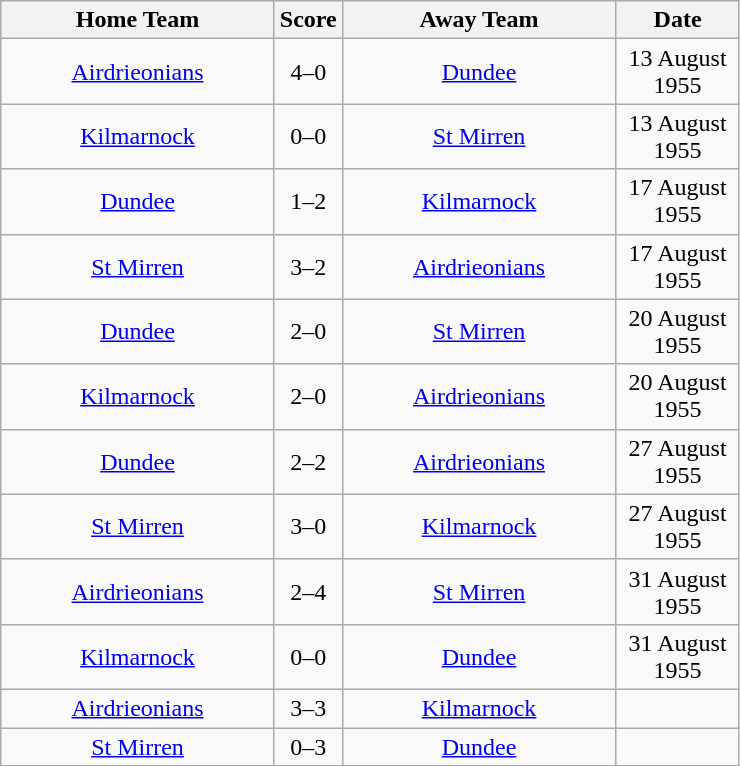<table class="wikitable" style="text-align:center;">
<tr>
<th width=175>Home Team</th>
<th width=20>Score</th>
<th width=175>Away Team</th>
<th width= 75>Date</th>
</tr>
<tr>
<td><a href='#'>Airdrieonians</a></td>
<td>4–0</td>
<td><a href='#'>Dundee</a></td>
<td>13 August 1955</td>
</tr>
<tr>
<td><a href='#'>Kilmarnock</a></td>
<td>0–0</td>
<td><a href='#'>St Mirren</a></td>
<td>13 August 1955</td>
</tr>
<tr>
<td><a href='#'>Dundee</a></td>
<td>1–2</td>
<td><a href='#'>Kilmarnock</a></td>
<td>17 August 1955</td>
</tr>
<tr>
<td><a href='#'>St Mirren</a></td>
<td>3–2</td>
<td><a href='#'>Airdrieonians</a></td>
<td>17 August 1955</td>
</tr>
<tr>
<td><a href='#'>Dundee</a></td>
<td>2–0</td>
<td><a href='#'>St Mirren</a></td>
<td>20 August 1955</td>
</tr>
<tr>
<td><a href='#'>Kilmarnock</a></td>
<td>2–0</td>
<td><a href='#'>Airdrieonians</a></td>
<td>20 August 1955</td>
</tr>
<tr>
<td><a href='#'>Dundee</a></td>
<td>2–2</td>
<td><a href='#'>Airdrieonians</a></td>
<td>27 August 1955</td>
</tr>
<tr>
<td><a href='#'>St Mirren</a></td>
<td>3–0</td>
<td><a href='#'>Kilmarnock</a></td>
<td>27 August 1955</td>
</tr>
<tr>
<td><a href='#'>Airdrieonians</a></td>
<td>2–4</td>
<td><a href='#'>St Mirren</a></td>
<td>31 August 1955</td>
</tr>
<tr>
<td><a href='#'>Kilmarnock</a></td>
<td>0–0</td>
<td><a href='#'>Dundee</a></td>
<td>31 August 1955</td>
</tr>
<tr>
<td><a href='#'>Airdrieonians</a></td>
<td>3–3</td>
<td><a href='#'>Kilmarnock</a></td>
<td></td>
</tr>
<tr>
<td><a href='#'>St Mirren</a></td>
<td>0–3</td>
<td><a href='#'>Dundee</a></td>
<td></td>
</tr>
<tr>
</tr>
</table>
